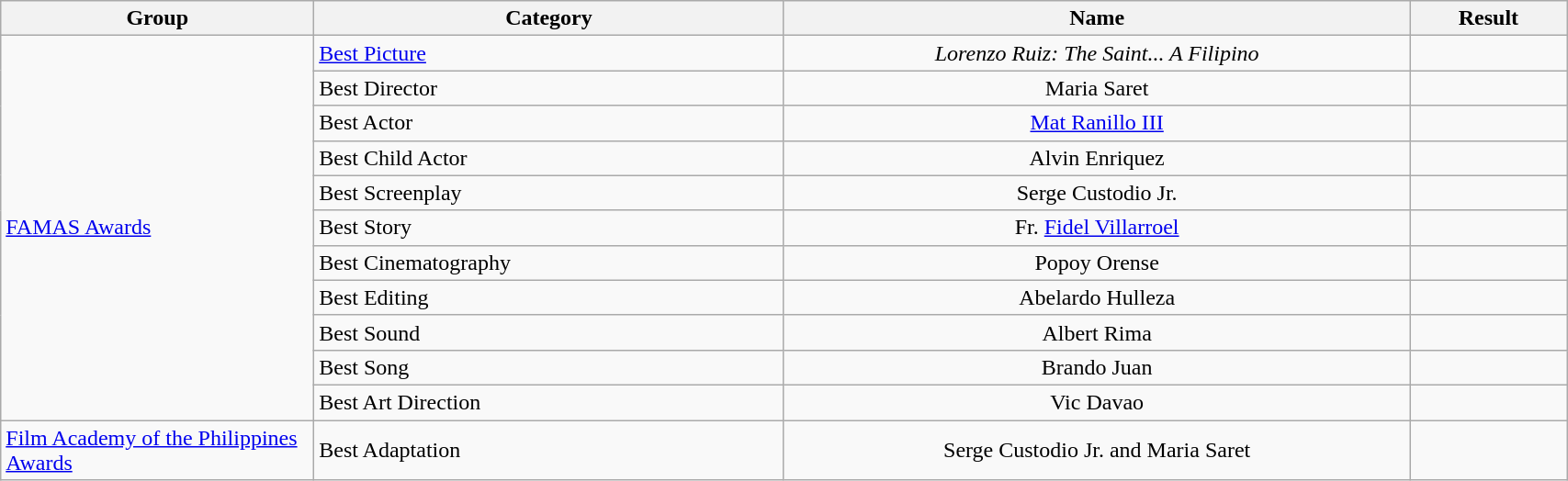<table | width="90%" class="wikitable sortable">
<tr>
<th width="20%">Group</th>
<th width="30%">Category</th>
<th width="40%">Name</th>
<th width="10%">Result</th>
</tr>
<tr>
<td rowspan="11" align="left"><a href='#'>FAMAS Awards</a></td>
<td><a href='#'>Best Picture</a></td>
<td align="center"><em>Lorenzo Ruiz: The Saint... A Filipino</em></td>
<td></td>
</tr>
<tr>
<td>Best Director</td>
<td align="center">Maria Saret</td>
<td></td>
</tr>
<tr>
<td>Best Actor</td>
<td align="center"><a href='#'>Mat Ranillo III</a></td>
<td></td>
</tr>
<tr>
<td>Best Child Actor</td>
<td align="center">Alvin Enriquez</td>
<td></td>
</tr>
<tr>
<td>Best Screenplay</td>
<td align="center">Serge Custodio Jr.</td>
<td></td>
</tr>
<tr>
<td>Best Story</td>
<td align="center">Fr. <a href='#'>Fidel Villarroel</a></td>
<td></td>
</tr>
<tr>
<td>Best Cinematography</td>
<td align="center">Popoy Orense</td>
<td></td>
</tr>
<tr>
<td>Best Editing</td>
<td align="center">Abelardo Hulleza</td>
<td></td>
</tr>
<tr>
<td>Best Sound</td>
<td align="center">Albert Rima</td>
<td></td>
</tr>
<tr>
<td>Best Song</td>
<td align="center">Brando Juan</td>
<td></td>
</tr>
<tr>
<td>Best Art Direction</td>
<td align="center">Vic Davao</td>
<td></td>
</tr>
<tr>
<td align="left"><a href='#'>Film Academy of the Philippines Awards</a></td>
<td>Best Adaptation</td>
<td align="center">Serge Custodio Jr. and Maria Saret</td>
<td></td>
</tr>
</table>
